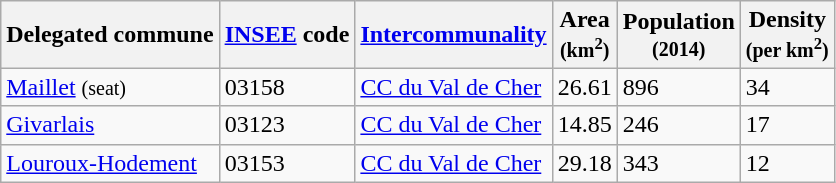<table class="wikitable">
<tr>
<th>Delegated commune</th>
<th><a href='#'>INSEE</a> <strong>code</strong></th>
<th><a href='#'>Intercommunality</a></th>
<th>Area<br><small>(km<sup>2</sup>)</small></th>
<th>Population<br><small>(2014)</small></th>
<th>Density<br><small>(per km<sup>2</sup>)</small></th>
</tr>
<tr>
<td><a href='#'>Maillet</a> <small>(seat)</small></td>
<td>03158</td>
<td><a href='#'>CC du Val de Cher</a></td>
<td>26.61</td>
<td>896</td>
<td>34</td>
</tr>
<tr>
<td><a href='#'>Givarlais</a></td>
<td>03123</td>
<td><a href='#'>CC du Val de Cher</a></td>
<td>14.85</td>
<td>246</td>
<td>17</td>
</tr>
<tr>
<td><a href='#'>Louroux-Hodement</a></td>
<td>03153</td>
<td><a href='#'>CC du Val de Cher</a></td>
<td>29.18</td>
<td>343</td>
<td>12</td>
</tr>
</table>
